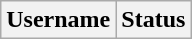<table class="wikitable">
<tr>
<th>Username</th>
<th>Status</th>
</tr>
</table>
